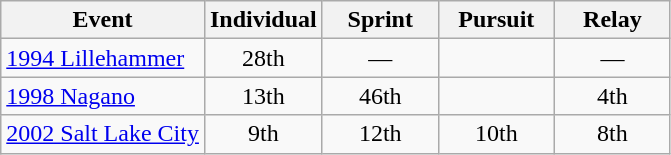<table class="wikitable" style="text-align: center;">
<tr ">
<th>Event</th>
<th style="width:70px;">Individual</th>
<th style="width:70px;">Sprint</th>
<th style="width:70px;">Pursuit</th>
<th style="width:70px;">Relay</th>
</tr>
<tr>
<td align=left> <a href='#'>1994 Lillehammer</a></td>
<td>28th</td>
<td>—</td>
<td></td>
<td>—</td>
</tr>
<tr>
<td align=left> <a href='#'>1998 Nagano</a></td>
<td>13th</td>
<td>46th</td>
<td></td>
<td>4th</td>
</tr>
<tr>
<td align=left> <a href='#'>2002 Salt Lake City</a></td>
<td>9th</td>
<td>12th</td>
<td>10th</td>
<td>8th</td>
</tr>
</table>
